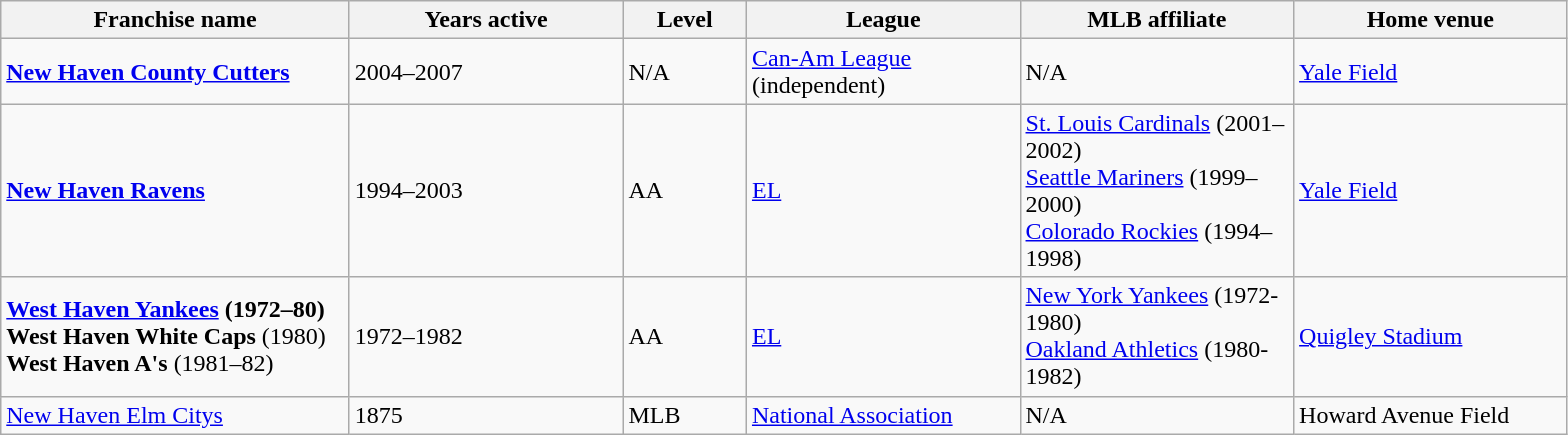<table class="wikitable">
<tr>
<th style="width:225px;"><strong>Franchise name</strong></th>
<th style="width:175px;"><strong>Years active</strong></th>
<th style="width:75px;"><strong>Level</strong></th>
<th style="width:175px;"><strong>League</strong></th>
<th style="width:175px;"><strong>MLB affiliate</strong></th>
<th style="width:175px;"><strong>Home venue</strong></th>
</tr>
<tr>
<td><strong><a href='#'>New Haven County Cutters</a></strong></td>
<td>2004–2007</td>
<td>N/A</td>
<td><a href='#'>Can-Am League</a> (independent)</td>
<td>N/A</td>
<td><a href='#'>Yale Field</a></td>
</tr>
<tr>
<td><strong><a href='#'>New Haven Ravens</a></strong></td>
<td>1994–2003</td>
<td>AA</td>
<td><a href='#'>EL</a></td>
<td><a href='#'>St. Louis Cardinals</a> (2001–2002)<br><a href='#'>Seattle Mariners</a> (1999–2000)<br><a href='#'>Colorado Rockies</a> (1994–1998)<br></td>
<td><a href='#'>Yale Field</a></td>
</tr>
<tr>
<td><strong><a href='#'>West Haven Yankees</a> (1972–80)</strong> <br><strong>West Haven White Caps</strong> (1980) <br><strong>West Haven A's</strong> (1981–82)</td>
<td>1972–1982</td>
<td>AA</td>
<td><a href='#'>EL</a></td>
<td><a href='#'>New York Yankees</a> (1972-1980)<br><a href='#'>Oakland Athletics</a> (1980-1982)</td>
<td><a href='#'>Quigley Stadium</a></td>
</tr>
<tr>
<td><a href='#'>New Haven Elm Citys</a></td>
<td>1875</td>
<td>MLB</td>
<td><a href='#'>National Association</a></td>
<td>N/A</td>
<td>Howard Avenue Field</td>
</tr>
</table>
